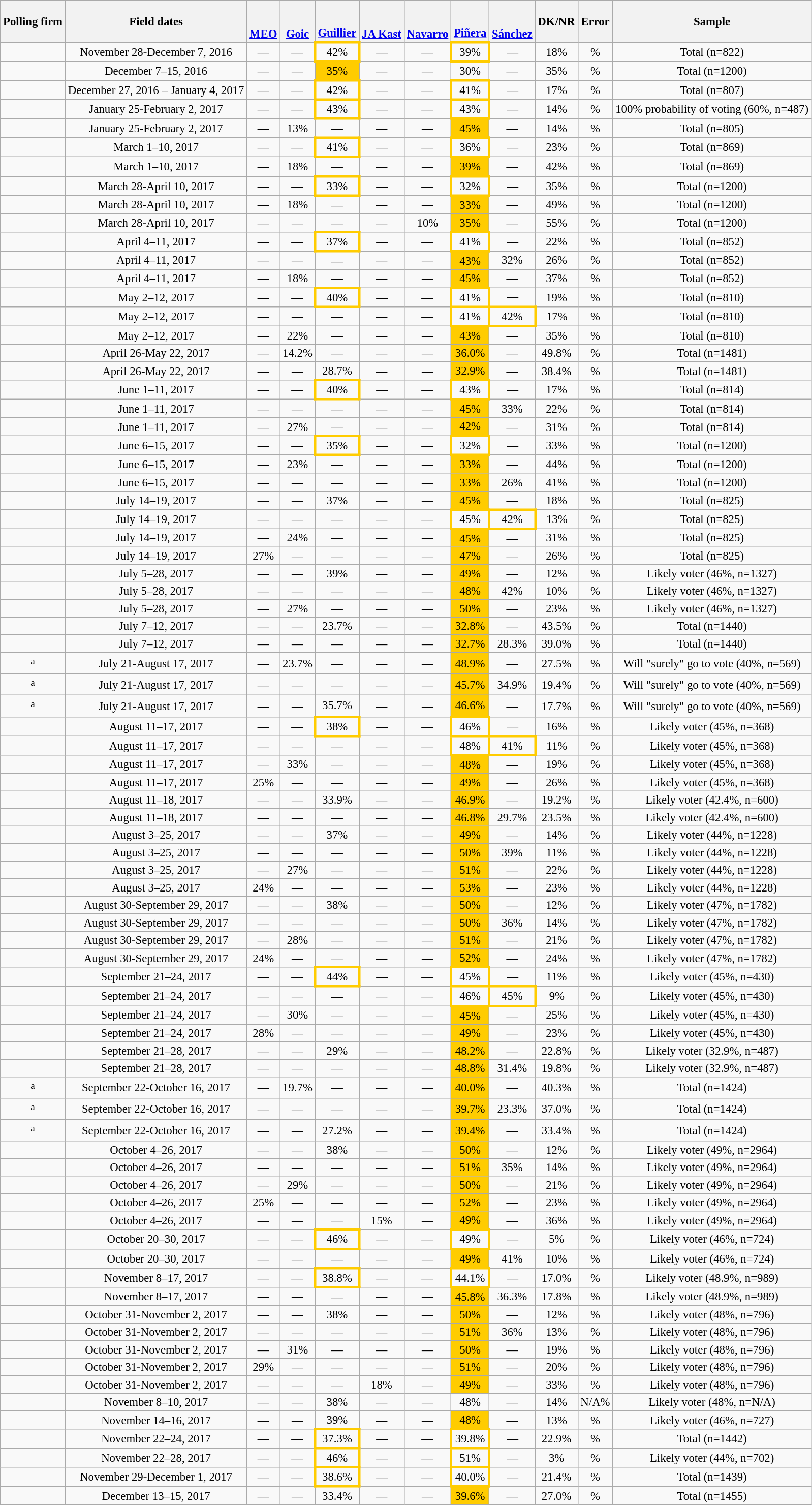<table class="wikitable collapsible collapsed" style="text-align:center; font-size:95%; line-height:16px;">
<tr>
<th>Polling firm</th>
<th>Field dates</th>
<th style="vertical-align:bottom;"><br><br><a href='#'>MEO</a></th>
<th style="vertical-align:bottom;"><br><a href='#'>Goic</a></th>
<th style="vertical-align:bottom;"><br><a href='#'>Guillier</a></th>
<th style="vertical-align:bottom;"><br><a href='#'>JA Kast</a></th>
<th style="vertical-align:bottom;"><br><a href='#'>Navarro</a></th>
<th style="vertical-align:bottom;"><br><a href='#'>Piñera</a></th>
<th style="vertical-align:bottom;"><br><a href='#'>Sánchez</a></th>
<th>DK/NR</th>
<th>Error</th>
<th>Sample</th>
</tr>
<tr>
<td></td>
<td>November 28-December 7, 2016</td>
<td>—</td>
<td>—</td>
<td style="width:20px; border:3px solid #fc0;">42%</td>
<td>—</td>
<td>—</td>
<td style="width:20px; border:3px solid #fc0;">39%</td>
<td>—</td>
<td>18%</td>
<td>%</td>
<td>Total (n=822)</td>
</tr>
<tr>
<td></td>
<td>December 7–15, 2016</td>
<td>—</td>
<td>—</td>
<td style="width:20px; background:#fc0;">35%</td>
<td>—</td>
<td>—</td>
<td>30%</td>
<td>—</td>
<td>35%</td>
<td>%</td>
<td>Total (n=1200)</td>
</tr>
<tr>
<td></td>
<td>December 27, 2016 – January 4, 2017</td>
<td>—</td>
<td>—</td>
<td style="width:20px; border:3px solid #fc0;">42%</td>
<td>—</td>
<td>—</td>
<td style="width:20px; border:3px solid #fc0;">41%</td>
<td>—</td>
<td>17%</td>
<td>%</td>
<td>Total (n=807)</td>
</tr>
<tr>
<td></td>
<td>January 25-February 2, 2017</td>
<td>—</td>
<td>—</td>
<td style="width:20px; border:3px solid #fc0;">43%</td>
<td>—</td>
<td>—</td>
<td style="width:20px; border:3px solid #fc0;">43%</td>
<td>—</td>
<td>14%</td>
<td>%</td>
<td>100% probability of voting (60%, n=487)</td>
</tr>
<tr>
<td></td>
<td>January 25-February 2, 2017</td>
<td>—</td>
<td>13%</td>
<td>—</td>
<td>—</td>
<td>—</td>
<td style="width:20px; background:#fc0;">45%</td>
<td>—</td>
<td>14%</td>
<td>%</td>
<td>Total (n=805)</td>
</tr>
<tr>
<td></td>
<td>March 1–10, 2017</td>
<td>—</td>
<td>—</td>
<td style="width:20px; border:3px solid #fc0;">41%</td>
<td>—</td>
<td>—</td>
<td style="width:20px; border:3px solid #fc0;">36%</td>
<td>—</td>
<td>23%</td>
<td>%</td>
<td>Total (n=869)</td>
</tr>
<tr>
<td></td>
<td>March 1–10, 2017</td>
<td>—</td>
<td>18%</td>
<td>—</td>
<td>—</td>
<td>—</td>
<td style="width:20px; background:#fc0;">39%</td>
<td>—</td>
<td>42%</td>
<td>%</td>
<td>Total (n=869)</td>
</tr>
<tr>
<td></td>
<td>March 28-April 10, 2017</td>
<td>—</td>
<td>—</td>
<td style="width:20px; border:3px solid #fc0;">33%</td>
<td>—</td>
<td>—</td>
<td style="width:20px; border:3px solid #fc0;">32%</td>
<td>—</td>
<td>35%</td>
<td>%</td>
<td>Total (n=1200)</td>
</tr>
<tr>
<td></td>
<td>March 28-April 10, 2017</td>
<td>—</td>
<td>18%</td>
<td>—</td>
<td>—</td>
<td>—</td>
<td style="width:20px; background:#fc0;">33%</td>
<td>—</td>
<td>49%</td>
<td>%</td>
<td>Total (n=1200)</td>
</tr>
<tr>
<td></td>
<td>March 28-April 10, 2017</td>
<td>—</td>
<td>—</td>
<td>—</td>
<td>—</td>
<td>10%</td>
<td style="width:20px; background:#fc0;">35%</td>
<td>—</td>
<td>55%</td>
<td>%</td>
<td>Total (n=1200)</td>
</tr>
<tr>
<td></td>
<td>April 4–11, 2017</td>
<td>—</td>
<td>—</td>
<td style="width:20px; border:3px solid #fc0;">37%</td>
<td>—</td>
<td>—</td>
<td style="width:20px; border:3px solid #fc0;">41%</td>
<td>—</td>
<td>22%</td>
<td>%</td>
<td>Total (n=852)</td>
</tr>
<tr>
<td></td>
<td>April 4–11, 2017</td>
<td>—</td>
<td>—</td>
<td>—</td>
<td>—</td>
<td>—</td>
<td style="width:20px; background:#fc0;">43%</td>
<td>32%</td>
<td>26%</td>
<td>%</td>
<td>Total (n=852)</td>
</tr>
<tr>
<td></td>
<td>April 4–11, 2017</td>
<td>—</td>
<td>18%</td>
<td>—</td>
<td>—</td>
<td>—</td>
<td style="width:20px; background:#fc0;">45%</td>
<td>—</td>
<td>37%</td>
<td>%</td>
<td>Total (n=852)</td>
</tr>
<tr>
<td></td>
<td>May 2–12, 2017</td>
<td>—</td>
<td>—</td>
<td style="width:20px; border:3px solid #fc0;">40%</td>
<td>—</td>
<td>—</td>
<td style="width:20px; border:3px solid #fc0;">41%</td>
<td>—</td>
<td>19%</td>
<td>%</td>
<td>Total (n=810)</td>
</tr>
<tr>
<td></td>
<td>May 2–12, 2017</td>
<td>—</td>
<td>—</td>
<td>—</td>
<td>—</td>
<td>—</td>
<td style="width:20px; border:3px solid #fc0;">41%</td>
<td style="width:20px; border:3px solid #fc0;">42%</td>
<td>17%</td>
<td>%</td>
<td>Total (n=810)</td>
</tr>
<tr>
<td></td>
<td>May 2–12, 2017</td>
<td>—</td>
<td>22%</td>
<td>—</td>
<td>—</td>
<td>—</td>
<td style="width:20px; background:#fc0;">43%</td>
<td>—</td>
<td>35%</td>
<td>%</td>
<td>Total (n=810)</td>
</tr>
<tr>
<td></td>
<td>April 26-May 22, 2017</td>
<td>—</td>
<td>14.2%</td>
<td>—</td>
<td>—</td>
<td>—</td>
<td style="width:20px; background:#fc0;">36.0%</td>
<td>—</td>
<td>49.8%</td>
<td>%</td>
<td>Total (n=1481)</td>
</tr>
<tr>
<td></td>
<td>April 26-May 22, 2017</td>
<td>—</td>
<td>—</td>
<td>28.7%</td>
<td>—</td>
<td>—</td>
<td style="width:20px; background:#fc0;">32.9%</td>
<td>—</td>
<td>38.4%</td>
<td>%</td>
<td>Total (n=1481)</td>
</tr>
<tr>
<td></td>
<td>June 1–11, 2017</td>
<td>—</td>
<td>—</td>
<td style="width:20px; border:3px solid #fc0;">40%</td>
<td>—</td>
<td>—</td>
<td style="width:20px; border:3px solid #fc0;">43%</td>
<td>—</td>
<td>17%</td>
<td>%</td>
<td>Total (n=814)</td>
</tr>
<tr>
<td></td>
<td>June 1–11, 2017</td>
<td>—</td>
<td>—</td>
<td>—</td>
<td>—</td>
<td>—</td>
<td style="width:20px; background:#fc0;">45%</td>
<td>33%</td>
<td>22%</td>
<td>%</td>
<td>Total (n=814)</td>
</tr>
<tr>
<td></td>
<td>June 1–11, 2017</td>
<td>—</td>
<td>27%</td>
<td>—</td>
<td>—</td>
<td>—</td>
<td style="width:20px; background:#fc0;">42%</td>
<td>—</td>
<td>31%</td>
<td>%</td>
<td>Total (n=814)</td>
</tr>
<tr>
<td></td>
<td>June 6–15, 2017</td>
<td>—</td>
<td>—</td>
<td style="width:20px; border:3px solid #fc0;">35%</td>
<td>—</td>
<td>—</td>
<td style="width:20px; border:3px solid #fc0;">32%</td>
<td>—</td>
<td>33%</td>
<td>%</td>
<td>Total (n=1200)</td>
</tr>
<tr>
<td></td>
<td>June 6–15, 2017</td>
<td>—</td>
<td>23%</td>
<td>—</td>
<td>—</td>
<td>—</td>
<td style="width:20px; background:#fc0;">33%</td>
<td>—</td>
<td>44%</td>
<td>%</td>
<td>Total (n=1200)</td>
</tr>
<tr>
<td></td>
<td>June 6–15, 2017</td>
<td>—</td>
<td>—</td>
<td>—</td>
<td>—</td>
<td>—</td>
<td style="width:20px; background:#fc0;">33%</td>
<td>26%</td>
<td>41%</td>
<td>%</td>
<td>Total (n=1200)</td>
</tr>
<tr>
<td></td>
<td>July 14–19, 2017</td>
<td>—</td>
<td>—</td>
<td>37%</td>
<td>—</td>
<td>—</td>
<td style="width:20px; background:#fc0;">45%</td>
<td>—</td>
<td>18%</td>
<td>%</td>
<td>Total (n=825)</td>
</tr>
<tr>
<td></td>
<td>July 14–19, 2017</td>
<td>—</td>
<td>—</td>
<td>—</td>
<td>—</td>
<td>—</td>
<td style="width:20px; border:3px solid #fc0;">45%</td>
<td style="width:20px; border:3px solid #fc0;">42%</td>
<td>13%</td>
<td>%</td>
<td>Total (n=825)</td>
</tr>
<tr>
<td></td>
<td>July 14–19, 2017</td>
<td>—</td>
<td>24%</td>
<td>—</td>
<td>—</td>
<td>—</td>
<td style="width:20px; background:#fc0;">45%</td>
<td>—</td>
<td>31%</td>
<td>%</td>
<td>Total (n=825)</td>
</tr>
<tr>
<td></td>
<td>July 14–19, 2017</td>
<td>27%</td>
<td>—</td>
<td>—</td>
<td>—</td>
<td>—</td>
<td style="width:20px; background:#fc0;">47%</td>
<td>—</td>
<td>26%</td>
<td>%</td>
<td>Total (n=825)</td>
</tr>
<tr>
<td></td>
<td>July 5–28, 2017</td>
<td>—</td>
<td>—</td>
<td>39%</td>
<td>—</td>
<td>—</td>
<td style="width:20px; background:#fc0;">49%</td>
<td>—</td>
<td>12%</td>
<td>%</td>
<td>Likely voter (46%, n=1327)</td>
</tr>
<tr>
<td></td>
<td>July 5–28, 2017</td>
<td>—</td>
<td>—</td>
<td>—</td>
<td>—</td>
<td>—</td>
<td style="width:20px; background:#fc0;">48%</td>
<td>42%</td>
<td>10%</td>
<td>%</td>
<td>Likely voter (46%, n=1327)</td>
</tr>
<tr>
<td></td>
<td>July 5–28, 2017</td>
<td>—</td>
<td>27%</td>
<td>—</td>
<td>—</td>
<td>—</td>
<td style="width:20px; background:#fc0;">50%</td>
<td>—</td>
<td>23%</td>
<td>%</td>
<td>Likely voter (46%, n=1327)</td>
</tr>
<tr>
<td></td>
<td>July 7–12, 2017</td>
<td>—</td>
<td>—</td>
<td>23.7%</td>
<td>—</td>
<td>—</td>
<td style="width:20px; background:#fc0;">32.8%</td>
<td>—</td>
<td>43.5%</td>
<td>%</td>
<td>Total (n=1440)</td>
</tr>
<tr>
<td></td>
<td>July 7–12, 2017</td>
<td>—</td>
<td>—</td>
<td>—</td>
<td>—</td>
<td>—</td>
<td style="width:20px; background:#fc0;">32.7%</td>
<td>28.3%</td>
<td>39.0%</td>
<td>%</td>
<td>Total (n=1440)</td>
</tr>
<tr>
<td><sup>a</sup></td>
<td>July 21-August 17, 2017</td>
<td>—</td>
<td>23.7%</td>
<td>—</td>
<td>—</td>
<td>—</td>
<td style="width:20px; background:#fc0;">48.9%</td>
<td>—</td>
<td>27.5%</td>
<td>%</td>
<td>Will "surely" go to vote (40%, n=569)</td>
</tr>
<tr>
<td><sup>a</sup></td>
<td>July 21-August 17, 2017</td>
<td>—</td>
<td>—</td>
<td>—</td>
<td>—</td>
<td>—</td>
<td style="width:20px; background:#fc0;">45.7%</td>
<td>34.9%</td>
<td>19.4%</td>
<td>%</td>
<td>Will "surely" go to vote (40%, n=569)</td>
</tr>
<tr>
<td><sup>a</sup></td>
<td>July 21-August 17, 2017</td>
<td>—</td>
<td>—</td>
<td>35.7%</td>
<td>—</td>
<td>—</td>
<td style="width:20px; background:#fc0;">46.6%</td>
<td>—</td>
<td>17.7%</td>
<td>%</td>
<td>Will "surely" go to vote (40%, n=569)</td>
</tr>
<tr>
<td></td>
<td>August 11–17, 2017</td>
<td>—</td>
<td>—</td>
<td style="width:20px; border:3px solid #fc0;">38%</td>
<td>—</td>
<td>—</td>
<td style="width:20px; border:3px solid #fc0;">46%</td>
<td>—</td>
<td>16%</td>
<td>%</td>
<td>Likely voter (45%, n=368)</td>
</tr>
<tr>
<td></td>
<td>August 11–17, 2017</td>
<td>—</td>
<td>—</td>
<td>—</td>
<td>—</td>
<td>—</td>
<td style="width:20px; border:3px solid #fc0;">48%</td>
<td style="width:20px; border:3px solid #fc0;">41%</td>
<td>11%</td>
<td>%</td>
<td>Likely voter (45%, n=368)</td>
</tr>
<tr>
<td></td>
<td>August 11–17, 2017</td>
<td>—</td>
<td>33%</td>
<td>—</td>
<td>—</td>
<td>—</td>
<td style="width:20px; background:#fc0;">48%</td>
<td>—</td>
<td>19%</td>
<td>%</td>
<td>Likely voter (45%, n=368)</td>
</tr>
<tr>
<td></td>
<td>August 11–17, 2017</td>
<td>25%</td>
<td>—</td>
<td>—</td>
<td>—</td>
<td>—</td>
<td style="width:20px; background:#fc0;">49%</td>
<td>—</td>
<td>26%</td>
<td>%</td>
<td>Likely voter (45%, n=368)</td>
</tr>
<tr>
<td></td>
<td>August 11–18, 2017</td>
<td>—</td>
<td>—</td>
<td>33.9%</td>
<td>—</td>
<td>—</td>
<td style="width:20px; background:#fc0;">46.9%</td>
<td>—</td>
<td>19.2%</td>
<td>%</td>
<td>Likely voter (42.4%, n=600)</td>
</tr>
<tr>
<td></td>
<td>August 11–18, 2017</td>
<td>—</td>
<td>—</td>
<td>—</td>
<td>—</td>
<td>—</td>
<td style="width:20px; background:#fc0;">46.8%</td>
<td>29.7%</td>
<td>23.5%</td>
<td>%</td>
<td>Likely voter (42.4%, n=600)</td>
</tr>
<tr>
<td></td>
<td>August 3–25, 2017</td>
<td>—</td>
<td>—</td>
<td>37%</td>
<td>—</td>
<td>—</td>
<td style="width:20px; background:#fc0;">49%</td>
<td>—</td>
<td>14%</td>
<td>%</td>
<td>Likely voter (44%, n=1228)</td>
</tr>
<tr>
<td></td>
<td>August 3–25, 2017</td>
<td>—</td>
<td>—</td>
<td>—</td>
<td>—</td>
<td>—</td>
<td style="width:20px; background:#fc0;">50%</td>
<td>39%</td>
<td>11%</td>
<td>%</td>
<td>Likely voter (44%, n=1228)</td>
</tr>
<tr>
<td></td>
<td>August 3–25, 2017</td>
<td>—</td>
<td>27%</td>
<td>—</td>
<td>—</td>
<td>—</td>
<td style="width:20px; background:#fc0;">51%</td>
<td>—</td>
<td>22%</td>
<td>%</td>
<td>Likely voter (44%, n=1228)</td>
</tr>
<tr>
<td></td>
<td>August 3–25, 2017</td>
<td>24%</td>
<td>—</td>
<td>—</td>
<td>—</td>
<td>—</td>
<td style="width:20px; background:#fc0;">53%</td>
<td>—</td>
<td>23%</td>
<td>%</td>
<td>Likely voter (44%, n=1228)</td>
</tr>
<tr>
<td></td>
<td>August 30-September 29, 2017</td>
<td>—</td>
<td>—</td>
<td>38%</td>
<td>—</td>
<td>—</td>
<td style="width:20px; background:#fc0;">50%</td>
<td>—</td>
<td>12%</td>
<td>%</td>
<td>Likely voter (47%, n=1782)</td>
</tr>
<tr>
<td></td>
<td>August 30-September 29, 2017</td>
<td>—</td>
<td>—</td>
<td>—</td>
<td>—</td>
<td>—</td>
<td style="width:20px; background:#fc0;">50%</td>
<td>36%</td>
<td>14%</td>
<td>%</td>
<td>Likely voter (47%, n=1782)</td>
</tr>
<tr>
<td></td>
<td>August 30-September 29, 2017</td>
<td>—</td>
<td>28%</td>
<td>—</td>
<td>—</td>
<td>—</td>
<td style="width:20px; background:#fc0;">51%</td>
<td>—</td>
<td>21%</td>
<td>%</td>
<td>Likely voter (47%, n=1782)</td>
</tr>
<tr>
<td></td>
<td>August 30-September 29, 2017</td>
<td>24%</td>
<td>—</td>
<td>—</td>
<td>—</td>
<td>—</td>
<td style="width:20px; background:#fc0;">52%</td>
<td>—</td>
<td>24%</td>
<td>%</td>
<td>Likely voter (47%, n=1782)</td>
</tr>
<tr>
<td></td>
<td>September 21–24, 2017</td>
<td>—</td>
<td>—</td>
<td style="width:20px; border:3px solid #fc0;">44%</td>
<td>—</td>
<td>—</td>
<td style="width:20px; border:3px solid #fc0;">45%</td>
<td>—</td>
<td>11%</td>
<td>%</td>
<td>Likely voter (45%, n=430)</td>
</tr>
<tr>
<td></td>
<td>September 21–24, 2017</td>
<td>—</td>
<td>—</td>
<td>—</td>
<td>—</td>
<td>—</td>
<td style="width:20px; border:3px solid #fc0;">46%</td>
<td style="width:20px; border:3px solid #fc0;">45%</td>
<td>9%</td>
<td>%</td>
<td>Likely voter (45%, n=430)</td>
</tr>
<tr>
<td></td>
<td>September 21–24, 2017</td>
<td>—</td>
<td>30%</td>
<td>—</td>
<td>—</td>
<td>—</td>
<td style="width:20px; background:#fc0;">45%</td>
<td>—</td>
<td>25%</td>
<td>%</td>
<td>Likely voter (45%, n=430)</td>
</tr>
<tr>
<td></td>
<td>September 21–24, 2017</td>
<td>28%</td>
<td>—</td>
<td>—</td>
<td>—</td>
<td>—</td>
<td style="width:20px; background:#fc0;">49%</td>
<td>—</td>
<td>23%</td>
<td>%</td>
<td>Likely voter (45%, n=430)</td>
</tr>
<tr>
<td></td>
<td>September 21–28, 2017</td>
<td>—</td>
<td>—</td>
<td>29%</td>
<td>—</td>
<td>—</td>
<td style="width:20px; background:#fc0;">48.2%</td>
<td>—</td>
<td>22.8%</td>
<td>%</td>
<td>Likely voter (32.9%, n=487)</td>
</tr>
<tr>
<td></td>
<td>September 21–28, 2017</td>
<td>—</td>
<td>—</td>
<td>—</td>
<td>—</td>
<td>—</td>
<td style="width:20px; background:#fc0;">48.8%</td>
<td>31.4%</td>
<td>19.8%</td>
<td>%</td>
<td>Likely voter (32.9%, n=487)</td>
</tr>
<tr>
<td><sup>a</sup></td>
<td>September 22-October 16, 2017</td>
<td>—</td>
<td>19.7%</td>
<td>—</td>
<td>—</td>
<td>—</td>
<td style="width:20px; background:#fc0;">40.0%</td>
<td>—</td>
<td>40.3%</td>
<td>%</td>
<td>Total (n=1424)</td>
</tr>
<tr>
<td><sup>a</sup></td>
<td>September 22-October 16, 2017</td>
<td>—</td>
<td>—</td>
<td>—</td>
<td>—</td>
<td>—</td>
<td style="width:20px; background:#fc0;">39.7%</td>
<td>23.3%</td>
<td>37.0%</td>
<td>%</td>
<td>Total (n=1424)</td>
</tr>
<tr>
<td><sup>a</sup></td>
<td>September 22-October 16, 2017</td>
<td>—</td>
<td>—</td>
<td>27.2%</td>
<td>—</td>
<td>—</td>
<td style="width:20px; background:#fc0;">39.4%</td>
<td>—</td>
<td>33.4%</td>
<td>%</td>
<td>Total (n=1424)</td>
</tr>
<tr>
<td></td>
<td>October 4–26, 2017</td>
<td>—</td>
<td>—</td>
<td>38%</td>
<td>—</td>
<td>—</td>
<td style="width:20px; background:#fc0;">50%</td>
<td>—</td>
<td>12%</td>
<td>%</td>
<td>Likely voter (49%, n=2964)</td>
</tr>
<tr>
<td></td>
<td>October 4–26, 2017</td>
<td>—</td>
<td>—</td>
<td>—</td>
<td>—</td>
<td>—</td>
<td style="width:20px; background:#fc0;">51%</td>
<td>35%</td>
<td>14%</td>
<td>%</td>
<td>Likely voter (49%, n=2964)</td>
</tr>
<tr>
<td></td>
<td>October 4–26, 2017</td>
<td>—</td>
<td>29%</td>
<td>—</td>
<td>—</td>
<td>—</td>
<td style="width:20px; background:#fc0;">50%</td>
<td>—</td>
<td>21%</td>
<td>%</td>
<td>Likely voter (49%, n=2964)</td>
</tr>
<tr>
<td></td>
<td>October 4–26, 2017</td>
<td>25%</td>
<td>—</td>
<td>—</td>
<td>—</td>
<td>—</td>
<td style="width:20px; background:#fc0;">52%</td>
<td>—</td>
<td>23%</td>
<td>%</td>
<td>Likely voter (49%, n=2964)</td>
</tr>
<tr>
<td></td>
<td>October 4–26, 2017</td>
<td>—</td>
<td>—</td>
<td>—</td>
<td>15%</td>
<td>—</td>
<td style="width:20px; background:#fc0;">49%</td>
<td>—</td>
<td>36%</td>
<td>%</td>
<td>Likely voter (49%, n=2964)</td>
</tr>
<tr>
<td></td>
<td>October 20–30, 2017</td>
<td>—</td>
<td>—</td>
<td style="width:20px; border:3px solid #fc0;">46%</td>
<td>—</td>
<td>—</td>
<td style="width:20px; border:3px solid #fc0;">49%</td>
<td>—</td>
<td>5%</td>
<td>%</td>
<td>Likely voter (46%, n=724)</td>
</tr>
<tr>
<td></td>
<td>October 20–30, 2017</td>
<td>—</td>
<td>—</td>
<td>—</td>
<td>—</td>
<td>—</td>
<td style="width:20px; background:#fc0;">49%</td>
<td>41%</td>
<td>10%</td>
<td>%</td>
<td>Likely voter (46%, n=724)</td>
</tr>
<tr>
<td></td>
<td>November 8–17, 2017</td>
<td>—</td>
<td>—</td>
<td style="width:20px; border:3px solid #fc0;">38.8%</td>
<td>—</td>
<td>—</td>
<td style="width:20px; border:3px solid #fc0;">44.1%</td>
<td>—</td>
<td>17.0%</td>
<td>%</td>
<td>Likely voter (48.9%, n=989)</td>
</tr>
<tr>
<td></td>
<td>November 8–17, 2017</td>
<td>—</td>
<td>—</td>
<td>—</td>
<td>—</td>
<td>—</td>
<td style="width:20px; background:#fc0;">45.8%</td>
<td>36.3%</td>
<td>17.8%</td>
<td>%</td>
<td>Likely voter (48.9%, n=989)</td>
</tr>
<tr>
<td></td>
<td>October 31-November 2, 2017</td>
<td>—</td>
<td>—</td>
<td>38%</td>
<td>—</td>
<td>—</td>
<td style="width:20px; background:#fc0;">50%</td>
<td>—</td>
<td>12%</td>
<td>%</td>
<td>Likely voter (48%, n=796)</td>
</tr>
<tr>
<td></td>
<td>October 31-November 2, 2017</td>
<td>—</td>
<td>—</td>
<td>—</td>
<td>—</td>
<td>—</td>
<td style="width:20px; background:#fc0;">51%</td>
<td>36%</td>
<td>13%</td>
<td>%</td>
<td>Likely voter (48%, n=796)</td>
</tr>
<tr>
<td></td>
<td>October 31-November 2, 2017</td>
<td>—</td>
<td>31%</td>
<td>—</td>
<td>—</td>
<td>—</td>
<td style="width:20px; background:#fc0;">50%</td>
<td>—</td>
<td>19%</td>
<td>%</td>
<td>Likely voter (48%, n=796)</td>
</tr>
<tr>
<td></td>
<td>October 31-November 2, 2017</td>
<td>29%</td>
<td>—</td>
<td>—</td>
<td>—</td>
<td>—</td>
<td style="width:20px; background:#fc0;">51%</td>
<td>—</td>
<td>20%</td>
<td>%</td>
<td>Likely voter (48%, n=796)</td>
</tr>
<tr>
<td></td>
<td>October 31-November 2, 2017</td>
<td>—</td>
<td>—</td>
<td>—</td>
<td>18%</td>
<td>—</td>
<td style="width:20px; background:#fc0;">49%</td>
<td>—</td>
<td>33%</td>
<td>%</td>
<td>Likely voter (48%, n=796)</td>
</tr>
<tr>
<td></td>
<td>November 8–10, 2017</td>
<td>—</td>
<td>—</td>
<td>38%</td>
<td>—</td>
<td>—</td>
<td>48%</td>
<td>—</td>
<td>14%</td>
<td>N/A%</td>
<td>Likely voter (48%, n=N/A)</td>
</tr>
<tr>
<td></td>
<td>November 14–16, 2017</td>
<td>—</td>
<td>—</td>
<td>39%</td>
<td>—</td>
<td>—</td>
<td style="width:20px; background:#fc0;">48%</td>
<td>—</td>
<td>13%</td>
<td>%</td>
<td>Likely voter (46%, n=727)</td>
</tr>
<tr>
<td></td>
<td>November 22–24, 2017</td>
<td>—</td>
<td>—</td>
<td style="width:20px; border:3px solid #fc0;">37.3%</td>
<td>—</td>
<td>—</td>
<td style="width:20px; border:3px solid #fc0;">39.8%</td>
<td>—</td>
<td>22.9%</td>
<td>%</td>
<td>Total (n=1442)</td>
</tr>
<tr>
<td></td>
<td>November 22–28, 2017</td>
<td>—</td>
<td>—</td>
<td style="width:20px; border:3px solid #fc0;">46%</td>
<td>—</td>
<td>—</td>
<td style="width:20px; border:3px solid #fc0;">51%</td>
<td>—</td>
<td>3%</td>
<td>%</td>
<td>Likely voter (44%, n=702)</td>
</tr>
<tr>
<td></td>
<td>November 29-December 1, 2017</td>
<td>—</td>
<td>—</td>
<td style="width:20px; border:3px solid #fc0;">38.6%</td>
<td>—</td>
<td>—</td>
<td style="width:20px; border:3px solid #fc0;">40.0%</td>
<td>—</td>
<td>21.4%</td>
<td>%</td>
<td>Total (n=1439)</td>
</tr>
<tr>
<td></td>
<td>December 13–15, 2017</td>
<td>—</td>
<td>—</td>
<td>33.4%</td>
<td>—</td>
<td>—</td>
<td style="width:20px; background:#fc0;">39.6%</td>
<td>—</td>
<td>27.0%</td>
<td>%</td>
<td>Total (n=1455)</td>
</tr>
</table>
